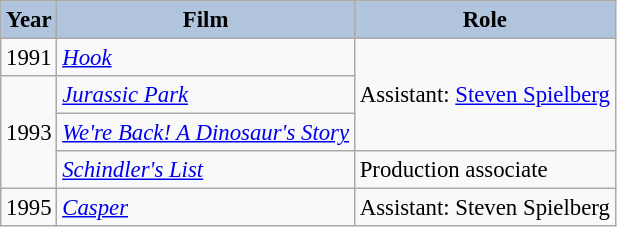<table class="wikitable" style="font-size:95%;">
<tr>
<th style="background:#B0C4DE;">Year</th>
<th style="background:#B0C4DE;">Film</th>
<th style="background:#B0C4DE;">Role</th>
</tr>
<tr>
<td>1991</td>
<td><em><a href='#'>Hook</a></em></td>
<td rowspan=3>Assistant: <a href='#'>Steven Spielberg</a></td>
</tr>
<tr>
<td rowspan=3>1993</td>
<td><em><a href='#'>Jurassic Park</a></em></td>
</tr>
<tr>
<td><em><a href='#'>We're Back! A Dinosaur's Story</a></em></td>
</tr>
<tr>
<td><em><a href='#'>Schindler's List</a></em></td>
<td>Production associate</td>
</tr>
<tr>
<td>1995</td>
<td><em><a href='#'>Casper</a></em></td>
<td>Assistant: Steven Spielberg</td>
</tr>
</table>
